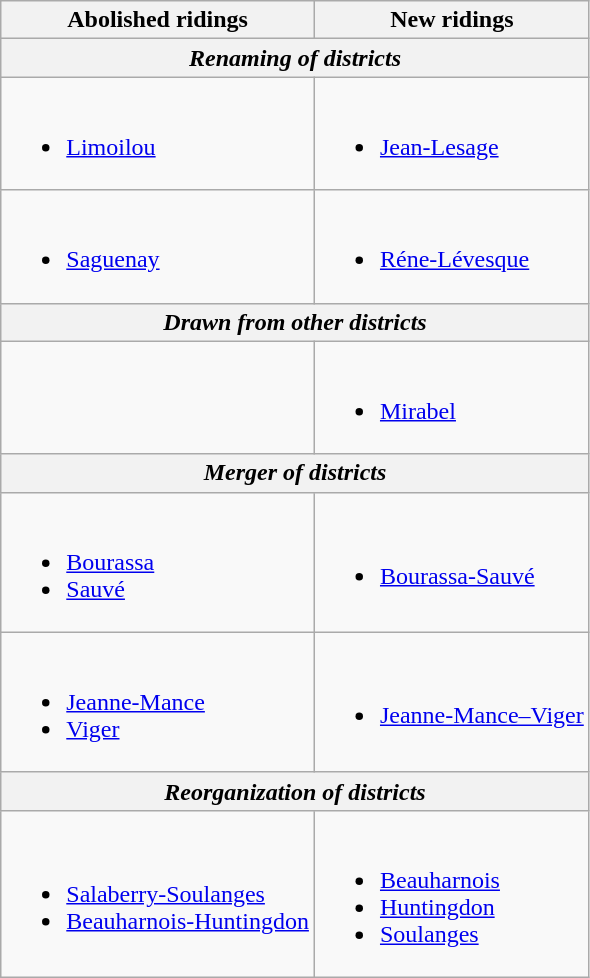<table class="wikitable">
<tr>
<th>Abolished ridings</th>
<th>New ridings</th>
</tr>
<tr>
<th colspan="2"><em>Renaming of districts</em></th>
</tr>
<tr>
<td><br><ul><li><a href='#'>Limoilou</a></li></ul></td>
<td><br><ul><li><a href='#'>Jean-Lesage</a></li></ul></td>
</tr>
<tr>
<td><br><ul><li><a href='#'>Saguenay</a></li></ul></td>
<td><br><ul><li><a href='#'>Réne-Lévesque</a></li></ul></td>
</tr>
<tr>
<th colspan="2"><em>Drawn from other districts</em></th>
</tr>
<tr>
<td></td>
<td><br><ul><li><a href='#'>Mirabel</a></li></ul></td>
</tr>
<tr>
<th colspan="2"><em>Merger of districts</em></th>
</tr>
<tr>
<td><br><ul><li><a href='#'>Bourassa</a></li><li><a href='#'>Sauvé</a></li></ul></td>
<td><br><ul><li><a href='#'>Bourassa-Sauvé</a></li></ul></td>
</tr>
<tr>
<td><br><ul><li><a href='#'>Jeanne-Mance</a></li><li><a href='#'>Viger</a></li></ul></td>
<td><br><ul><li><a href='#'>Jeanne-Mance–Viger</a></li></ul></td>
</tr>
<tr>
<th colspan="2"><em>Reorganization of districts</em></th>
</tr>
<tr>
<td><br><ul><li><a href='#'>Salaberry-Soulanges</a></li><li><a href='#'>Beauharnois-Huntingdon</a></li></ul></td>
<td><br><ul><li><a href='#'>Beauharnois</a></li><li><a href='#'>Huntingdon</a></li><li><a href='#'>Soulanges</a></li></ul></td>
</tr>
</table>
